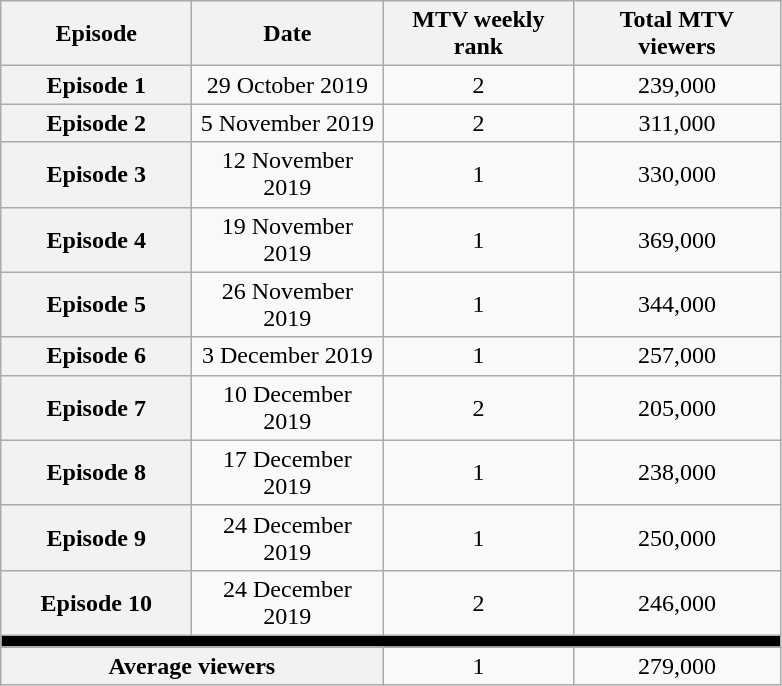<table class="wikitable sortable" style="text-align:center">
<tr>
<th scope="col" style="width:120px;">Episode</th>
<th scope="col" style="width:120px;">Date</th>
<th scope="col" style="width:120px;">MTV weekly rank</th>
<th scope="col" style="width:130px;">Total MTV viewers</th>
</tr>
<tr>
<th scope="row">Episode 1</th>
<td>29 October 2019</td>
<td>2</td>
<td>239,000</td>
</tr>
<tr>
<th scope="row">Episode 2</th>
<td>5 November 2019</td>
<td>2</td>
<td>311,000</td>
</tr>
<tr>
<th scope="row">Episode 3</th>
<td>12 November 2019</td>
<td>1</td>
<td>330,000</td>
</tr>
<tr>
<th scope="row">Episode 4</th>
<td>19 November 2019</td>
<td>1</td>
<td>369,000</td>
</tr>
<tr>
<th scope="row">Episode 5</th>
<td>26 November 2019</td>
<td>1</td>
<td>344,000</td>
</tr>
<tr>
<th scope="row">Episode 6</th>
<td>3 December 2019</td>
<td>1</td>
<td>257,000</td>
</tr>
<tr>
<th scope="row">Episode 7</th>
<td>10 December 2019</td>
<td>2</td>
<td>205,000</td>
</tr>
<tr>
<th scope="row">Episode 8</th>
<td>17 December 2019</td>
<td>1</td>
<td>238,000</td>
</tr>
<tr>
<th scope="row">Episode 9</th>
<td>24 December 2019</td>
<td>1</td>
<td>250,000</td>
</tr>
<tr>
<th scope="row">Episode 10</th>
<td>24 December 2019</td>
<td>2</td>
<td>246,000</td>
</tr>
<tr>
<th style="background:#000;" colspan="6"></th>
</tr>
<tr>
<th colspan="2"><strong>Average viewers</strong></th>
<td>1</td>
<td>279,000</td>
</tr>
</table>
